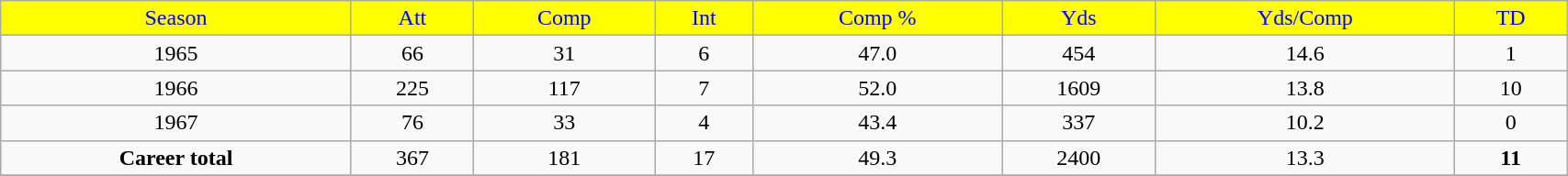<table class="wikitable" width="90%">
<tr align="center"  style="background:yellow;color:blue;">
<td>Season</td>
<td>Att</td>
<td>Comp</td>
<td>Int</td>
<td>Comp %</td>
<td>Yds</td>
<td>Yds/Comp</td>
<td>TD</td>
</tr>
<tr align="center" bgcolor="">
<td>1965</td>
<td>66</td>
<td>31</td>
<td>6</td>
<td>47.0</td>
<td>454</td>
<td>14.6</td>
<td>1</td>
</tr>
<tr align="center" bgcolor="">
<td>1966</td>
<td>225</td>
<td>117</td>
<td>7</td>
<td>52.0</td>
<td>1609</td>
<td>13.8</td>
<td>10</td>
</tr>
<tr align="center" bgcolor="">
<td>1967</td>
<td>76</td>
<td>33</td>
<td>4</td>
<td>43.4</td>
<td>337</td>
<td>10.2</td>
<td>0</td>
</tr>
<tr align="center" bgcolor="">
<td><strong>Career total</strong></td>
<td>367</td>
<td>181</td>
<td>17</td>
<td>49.3</td>
<td>2400</td>
<td>13.3</td>
<td><strong>11</strong></td>
</tr>
<tr align="center" bgcolor="">
</tr>
</table>
